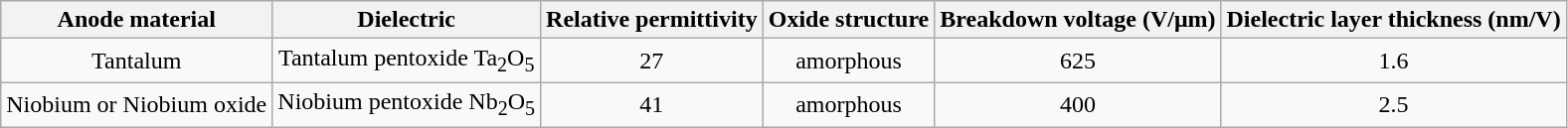<table class="wikitable" style="text-align:center">
<tr>
<th>Anode material</th>
<th>Dielectric</th>
<th>Relative permittivity</th>
<th>Oxide structure</th>
<th>Breakdown voltage (V/μm)</th>
<th>Dielectric layer thickness (nm/V)</th>
</tr>
<tr>
<td>Tantalum</td>
<td>Tantalum pentoxide Ta<sub>2</sub>O<sub>5</sub></td>
<td>27</td>
<td>amorphous</td>
<td>625</td>
<td>1.6</td>
</tr>
<tr>
<td>Niobium or Niobium oxide</td>
<td>Niobium pentoxide Nb<sub>2</sub>O<sub>5</sub></td>
<td>41</td>
<td>amorphous</td>
<td>400</td>
<td>2.5</td>
</tr>
</table>
